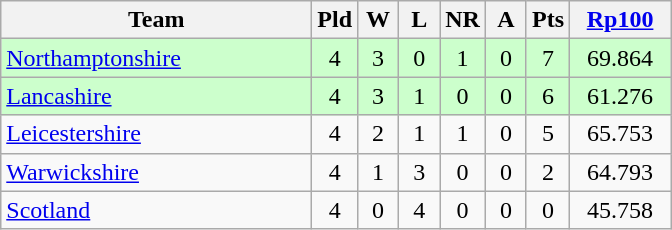<table class="wikitable" style="text-align: center;">
<tr>
<th width=200>Team</th>
<th width=20>Pld</th>
<th width=20>W</th>
<th width=20>L</th>
<th width=20>NR</th>
<th width=20>A</th>
<th width=20>Pts</th>
<th width=60><a href='#'>Rp100</a></th>
</tr>
<tr bgcolor="#ccffcc">
<td align=left><a href='#'>Northamptonshire</a></td>
<td>4</td>
<td>3</td>
<td>0</td>
<td>1</td>
<td>0</td>
<td>7</td>
<td>69.864</td>
</tr>
<tr bgcolor="#ccffcc">
<td align=left><a href='#'>Lancashire</a></td>
<td>4</td>
<td>3</td>
<td>1</td>
<td>0</td>
<td>0</td>
<td>6</td>
<td>61.276</td>
</tr>
<tr>
<td align=left><a href='#'>Leicestershire</a></td>
<td>4</td>
<td>2</td>
<td>1</td>
<td>1</td>
<td>0</td>
<td>5</td>
<td>65.753</td>
</tr>
<tr>
<td align=left><a href='#'>Warwickshire</a></td>
<td>4</td>
<td>1</td>
<td>3</td>
<td>0</td>
<td>0</td>
<td>2</td>
<td>64.793</td>
</tr>
<tr>
<td align=left><a href='#'>Scotland</a></td>
<td>4</td>
<td>0</td>
<td>4</td>
<td>0</td>
<td>0</td>
<td>0</td>
<td>45.758</td>
</tr>
</table>
